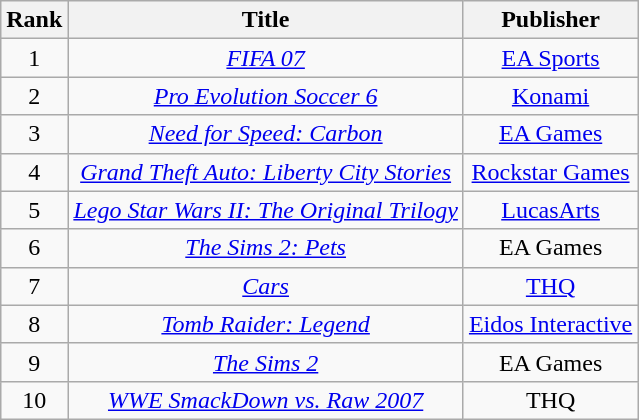<table class="wikitable sortable" style="text-align:center">
<tr>
<th>Rank</th>
<th>Title</th>
<th>Publisher</th>
</tr>
<tr>
<td>1</td>
<td><em><a href='#'>FIFA 07</a></em></td>
<td><a href='#'>EA Sports</a></td>
</tr>
<tr>
<td>2</td>
<td><em><a href='#'>Pro Evolution Soccer 6</a></em></td>
<td><a href='#'>Konami</a></td>
</tr>
<tr>
<td>3</td>
<td><em><a href='#'>Need for Speed: Carbon</a></em></td>
<td><a href='#'>EA Games</a></td>
</tr>
<tr>
<td>4</td>
<td><em><a href='#'>Grand Theft Auto: Liberty City Stories</a></em></td>
<td><a href='#'>Rockstar Games</a></td>
</tr>
<tr>
<td>5</td>
<td><em><a href='#'>Lego Star Wars II: The Original Trilogy</a></em></td>
<td><a href='#'>LucasArts</a></td>
</tr>
<tr>
<td>6</td>
<td><em><a href='#'>The Sims 2: Pets</a></em></td>
<td>EA Games</td>
</tr>
<tr>
<td>7</td>
<td><a href='#'><em>Cars</em></a></td>
<td><a href='#'>THQ</a></td>
</tr>
<tr>
<td>8</td>
<td><em><a href='#'>Tomb Raider: Legend</a></em></td>
<td><a href='#'>Eidos Interactive</a></td>
</tr>
<tr>
<td>9</td>
<td><em><a href='#'>The Sims 2</a></em></td>
<td>EA Games</td>
</tr>
<tr>
<td>10</td>
<td><em><a href='#'>WWE SmackDown vs. Raw 2007</a></em></td>
<td>THQ</td>
</tr>
</table>
